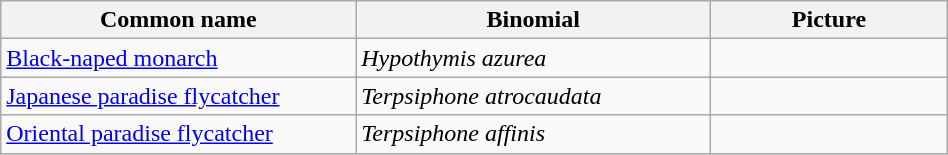<table width=50% class="wikitable">
<tr>
<th width=30%>Common name</th>
<th width=30%>Binomial</th>
<th width=20%>Picture</th>
</tr>
<tr>
<td><a href='#'>Black-naped monarch</a></td>
<td><em>Hypothymis azurea</em></td>
<td></td>
</tr>
<tr>
<td><a href='#'>Japanese paradise flycatcher</a></td>
<td><em>Terpsiphone atrocaudata</em></td>
<td></td>
</tr>
<tr>
<td><a href='#'>Oriental paradise flycatcher</a></td>
<td><em>Terpsiphone affinis</em></td>
<td></td>
</tr>
</table>
